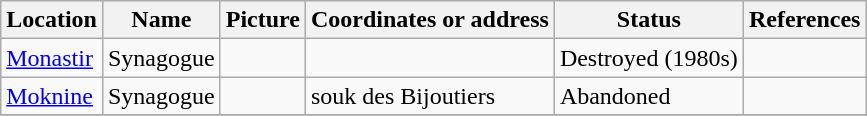<table class="wikitable sortable">
<tr>
<th>Location</th>
<th>Name</th>
<th>Picture</th>
<th>Coordinates or address</th>
<th>Status</th>
<th>References</th>
</tr>
<tr>
<td><a href='#'>Monastir</a></td>
<td>Synagogue</td>
<td align=center></td>
<td></td>
<td>Destroyed (1980s)</td>
<td></td>
</tr>
<tr>
<td><a href='#'>Moknine</a></td>
<td>Synagogue</td>
<td align=center></td>
<td>souk des Bijoutiers</td>
<td>Abandoned</td>
<td></td>
</tr>
<tr>
</tr>
</table>
